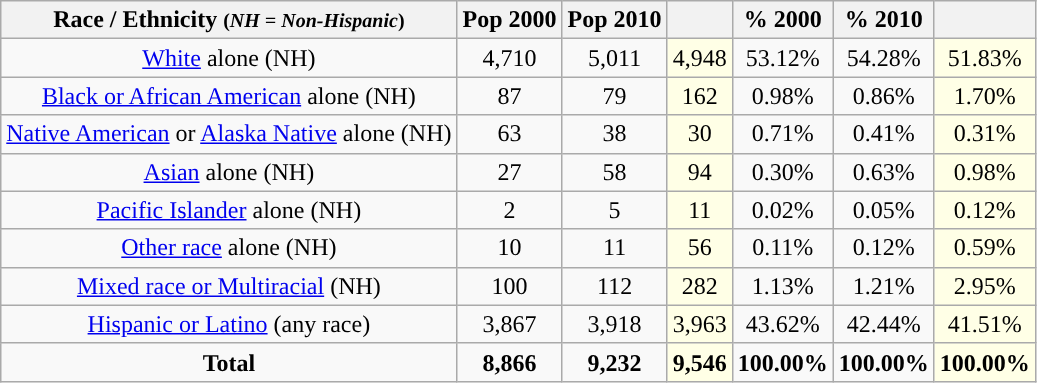<table class="wikitable" style="text-align:center;">
<tr>
<th>Race / Ethnicity <small>(<em>NH = Non-Hispanic</em>)</small></th>
<th>Pop 2000</th>
<th>Pop 2010</th>
<th></th>
<th>% 2000</th>
<th>% 2010</th>
<th></th>
</tr>
<tr>
<td><a href='#'>White</a> alone (NH)</td>
<td>4,710</td>
<td>5,011</td>
<td style='background: #ffffe6;'>4,948</td>
<td>53.12%</td>
<td>54.28%</td>
<td style='background: #ffffe6;'>51.83%</td>
</tr>
<tr>
<td><a href='#'>Black or African American</a> alone (NH)</td>
<td>87</td>
<td>79</td>
<td style='background: #ffffe6;'>162</td>
<td>0.98%</td>
<td>0.86%</td>
<td style='background: #ffffe6;'>1.70%</td>
</tr>
<tr>
<td><a href='#'>Native American</a> or <a href='#'>Alaska Native</a> alone (NH)</td>
<td>63</td>
<td>38</td>
<td style='background: #ffffe6;'>30</td>
<td>0.71%</td>
<td>0.41%</td>
<td style='background: #ffffe6;'>0.31%</td>
</tr>
<tr>
<td><a href='#'>Asian</a> alone (NH)</td>
<td>27</td>
<td>58</td>
<td style='background: #ffffe6;'>94</td>
<td>0.30%</td>
<td>0.63%</td>
<td style='background: #ffffe6;'>0.98%</td>
</tr>
<tr>
<td><a href='#'>Pacific Islander</a> alone (NH)</td>
<td>2</td>
<td>5</td>
<td style='background: #ffffe6;'>11</td>
<td>0.02%</td>
<td>0.05%</td>
<td style='background: #ffffe6;'>0.12%</td>
</tr>
<tr>
<td><a href='#'>Other race</a> alone (NH)</td>
<td>10</td>
<td>11</td>
<td style='background: #ffffe6;'>56</td>
<td>0.11%</td>
<td>0.12%</td>
<td style='background: #ffffe6;'>0.59%</td>
</tr>
<tr>
<td><a href='#'>Mixed race or Multiracial</a> (NH)</td>
<td>100</td>
<td>112</td>
<td style='background: #ffffe6;'>282</td>
<td>1.13%</td>
<td>1.21%</td>
<td style='background: #ffffe6;'>2.95%</td>
</tr>
<tr>
<td><a href='#'>Hispanic or Latino</a> (any race)</td>
<td>3,867</td>
<td>3,918</td>
<td style='background: #ffffe6;'>3,963</td>
<td>43.62%</td>
<td>42.44%</td>
<td style='background: #ffffe6;'>41.51%</td>
</tr>
<tr>
<td><strong>Total</strong></td>
<td><strong>8,866</strong></td>
<td><strong>9,232</strong></td>
<td style='background: #ffffe6;'><strong>9,546</strong></td>
<td><strong>100.00%</strong></td>
<td><strong>100.00%</strong></td>
<td style='background: #ffffe6;'><strong>100.00%</strong></td>
</tr>
</table>
